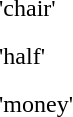<table cellpadding="2" cellspacing="10">
<tr>
<td></td>
<td>'chair'</td>
</tr>
<tr>
<td></td>
<td>'half'</td>
</tr>
<tr>
<td></td>
<td>'money'</td>
</tr>
</table>
